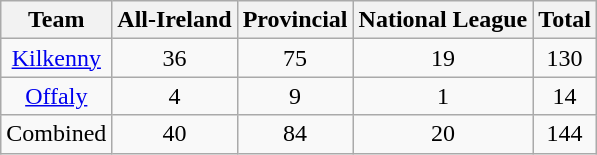<table class="wikitable" style="text-align:center;">
<tr>
<th>Team</th>
<th>All-Ireland</th>
<th>Provincial</th>
<th>National League</th>
<th>Total</th>
</tr>
<tr |>
<td><a href='#'>Kilkenny</a></td>
<td>36</td>
<td>75</td>
<td>19</td>
<td>130</td>
</tr>
<tr>
<td><a href='#'>Offaly</a></td>
<td>4</td>
<td>9</td>
<td>1</td>
<td>14</td>
</tr>
<tr>
<td>Combined</td>
<td>40</td>
<td>84</td>
<td>20</td>
<td>144</td>
</tr>
</table>
